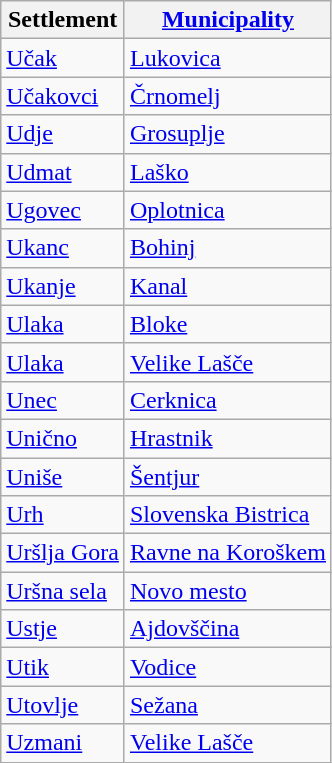<table class="wikitable sortable">
<tr>
<th>Settlement</th>
<th><a href='#'>Municipality</a></th>
</tr>
<tr>
<td><a href='#'>Učak</a></td>
<td><a href='#'>Lukovica</a></td>
</tr>
<tr>
<td><a href='#'>Učakovci</a></td>
<td><a href='#'>Črnomelj</a></td>
</tr>
<tr>
<td><a href='#'>Udje</a></td>
<td><a href='#'>Grosuplje</a></td>
</tr>
<tr>
<td><a href='#'>Udmat</a></td>
<td><a href='#'>Laško</a></td>
</tr>
<tr>
<td><a href='#'>Ugovec</a></td>
<td><a href='#'>Oplotnica</a></td>
</tr>
<tr>
<td><a href='#'>Ukanc</a></td>
<td><a href='#'>Bohinj</a></td>
</tr>
<tr>
<td><a href='#'>Ukanje</a></td>
<td><a href='#'>Kanal</a></td>
</tr>
<tr>
<td><a href='#'>Ulaka</a></td>
<td><a href='#'>Bloke</a></td>
</tr>
<tr>
<td><a href='#'>Ulaka</a></td>
<td><a href='#'>Velike Lašče</a></td>
</tr>
<tr>
<td><a href='#'>Unec</a></td>
<td><a href='#'>Cerknica</a></td>
</tr>
<tr>
<td><a href='#'>Unično</a></td>
<td><a href='#'>Hrastnik</a></td>
</tr>
<tr>
<td><a href='#'>Uniše</a></td>
<td><a href='#'>Šentjur</a></td>
</tr>
<tr>
<td><a href='#'>Urh</a></td>
<td><a href='#'>Slovenska Bistrica</a></td>
</tr>
<tr>
<td><a href='#'>Uršlja Gora</a></td>
<td><a href='#'>Ravne na Koroškem</a></td>
</tr>
<tr>
<td><a href='#'>Uršna sela</a></td>
<td><a href='#'>Novo mesto</a></td>
</tr>
<tr>
<td><a href='#'>Ustje</a></td>
<td><a href='#'>Ajdovščina</a></td>
</tr>
<tr>
<td><a href='#'>Utik</a></td>
<td><a href='#'>Vodice</a></td>
</tr>
<tr>
<td><a href='#'>Utovlje</a></td>
<td><a href='#'>Sežana</a></td>
</tr>
<tr>
<td><a href='#'>Uzmani</a></td>
<td><a href='#'>Velike Lašče</a></td>
</tr>
</table>
